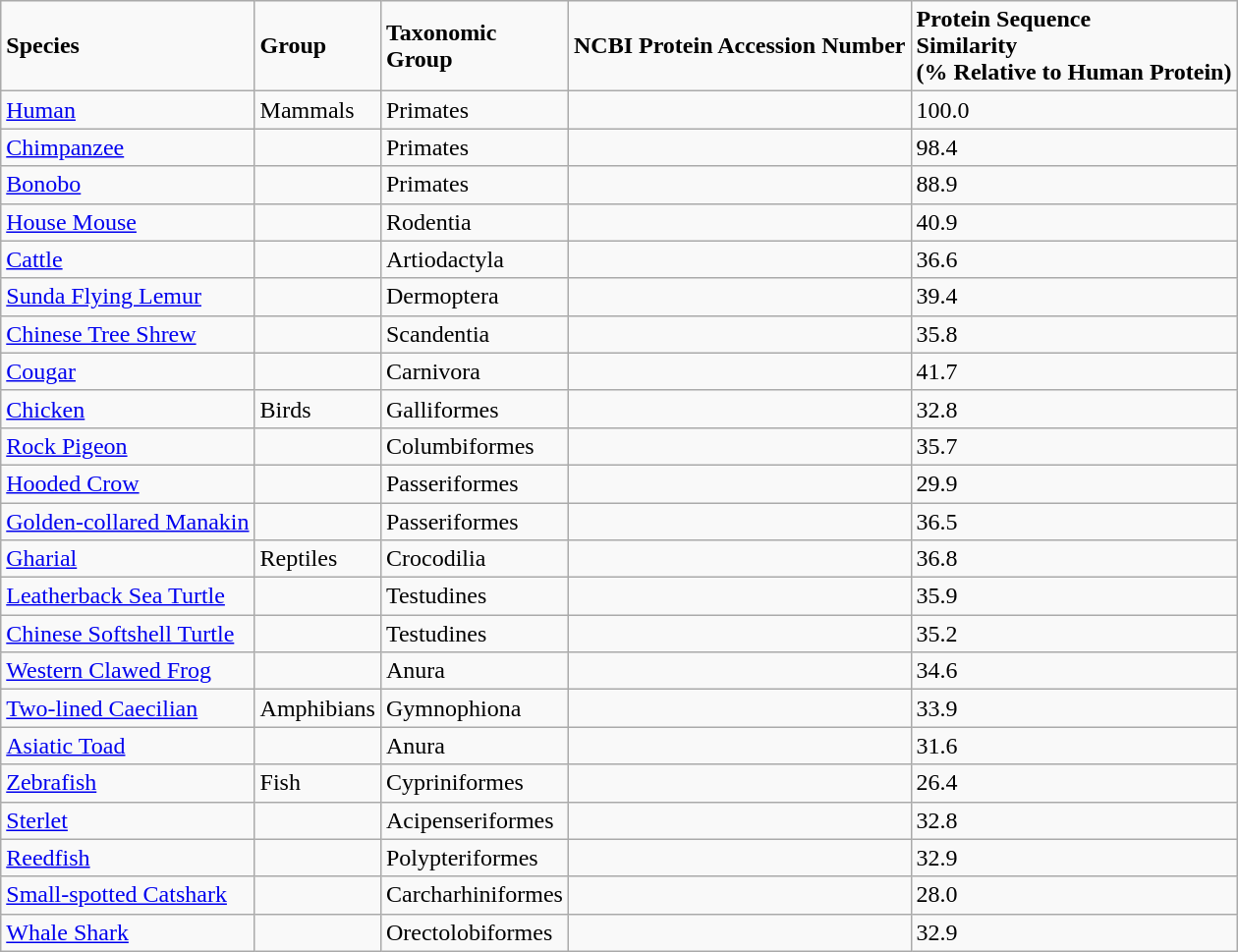<table class="wikitable mw-collapsible">
<tr>
<td><strong>Species</strong></td>
<td><strong>Group</strong></td>
<td><strong>Taxonomic</strong><br><strong>Group</strong></td>
<td><strong>NCBI Protein Accession Number</strong></td>
<td><strong>Protein Sequence</strong><br><strong>Similarity</strong><br><strong>(% Relative to Human Protein)</strong></td>
</tr>
<tr>
<td><a href='#'>Human</a></td>
<td>Mammals</td>
<td>Primates</td>
<td></td>
<td>100.0</td>
</tr>
<tr>
<td><a href='#'>Chimpanzee</a></td>
<td></td>
<td>Primates</td>
<td></td>
<td>98.4</td>
</tr>
<tr>
<td><a href='#'>Bonobo</a></td>
<td></td>
<td>Primates</td>
<td></td>
<td>88.9</td>
</tr>
<tr>
<td><a href='#'>House Mouse</a></td>
<td></td>
<td>Rodentia</td>
<td></td>
<td>40.9</td>
</tr>
<tr>
<td><a href='#'>Cattle</a></td>
<td></td>
<td>Artiodactyla</td>
<td></td>
<td>36.6</td>
</tr>
<tr>
<td><a href='#'>Sunda Flying Lemur</a></td>
<td></td>
<td>Dermoptera</td>
<td></td>
<td>39.4</td>
</tr>
<tr>
<td><a href='#'>Chinese Tree Shrew</a></td>
<td></td>
<td>Scandentia</td>
<td></td>
<td>35.8</td>
</tr>
<tr>
<td><a href='#'>Cougar</a></td>
<td></td>
<td>Carnivora</td>
<td></td>
<td>41.7</td>
</tr>
<tr>
<td><a href='#'>Chicken</a></td>
<td>Birds</td>
<td>Galliformes</td>
<td></td>
<td>32.8</td>
</tr>
<tr>
<td><a href='#'>Rock Pigeon</a></td>
<td></td>
<td>Columbiformes</td>
<td></td>
<td>35.7</td>
</tr>
<tr>
<td><a href='#'>Hooded Crow</a></td>
<td></td>
<td>Passeriformes</td>
<td></td>
<td>29.9</td>
</tr>
<tr>
<td><a href='#'>Golden-collared Manakin</a></td>
<td></td>
<td>Passeriformes</td>
<td></td>
<td>36.5</td>
</tr>
<tr>
<td><a href='#'>Gharial</a></td>
<td>Reptiles</td>
<td>Crocodilia</td>
<td></td>
<td>36.8</td>
</tr>
<tr>
<td><a href='#'>Leatherback Sea Turtle</a></td>
<td></td>
<td>Testudines</td>
<td></td>
<td>35.9</td>
</tr>
<tr>
<td><a href='#'>Chinese Softshell Turtle</a></td>
<td></td>
<td>Testudines</td>
<td></td>
<td>35.2</td>
</tr>
<tr>
<td><a href='#'>Western Clawed Frog</a></td>
<td></td>
<td>Anura</td>
<td></td>
<td>34.6</td>
</tr>
<tr>
<td><a href='#'>Two-lined Caecilian</a></td>
<td>Amphibians</td>
<td>Gymnophiona</td>
<td></td>
<td>33.9</td>
</tr>
<tr>
<td><a href='#'>Asiatic Toad</a></td>
<td></td>
<td>Anura</td>
<td></td>
<td>31.6</td>
</tr>
<tr>
<td><a href='#'>Zebrafish</a></td>
<td>Fish</td>
<td>Cypriniformes</td>
<td></td>
<td>26.4</td>
</tr>
<tr>
<td><a href='#'>Sterlet</a></td>
<td></td>
<td>Acipenseriformes</td>
<td></td>
<td>32.8</td>
</tr>
<tr>
<td><a href='#'>Reedfish</a></td>
<td></td>
<td>Polypteriformes</td>
<td></td>
<td>32.9</td>
</tr>
<tr>
<td><a href='#'>Small-spotted Catshark</a></td>
<td></td>
<td>Carcharhiniformes</td>
<td></td>
<td>28.0</td>
</tr>
<tr>
<td><a href='#'>Whale Shark</a></td>
<td></td>
<td>Orectolobiformes</td>
<td></td>
<td>32.9</td>
</tr>
</table>
